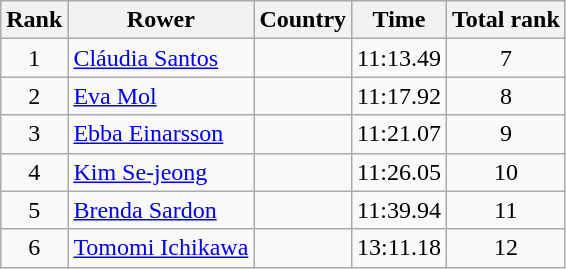<table class="wikitable" style="text-align:center">
<tr>
<th>Rank</th>
<th>Rower</th>
<th>Country</th>
<th>Time</th>
<th>Total rank</th>
</tr>
<tr>
<td>1</td>
<td align="left"><a href='#'>Cláudia Santos</a></td>
<td align="left"></td>
<td>11:13.49</td>
<td>7</td>
</tr>
<tr>
<td>2</td>
<td align="left"><a href='#'>Eva Mol</a></td>
<td align="left"></td>
<td>11:17.92</td>
<td>8</td>
</tr>
<tr>
<td>3</td>
<td align="left"><a href='#'>Ebba Einarsson</a></td>
<td align="left"></td>
<td>11:21.07</td>
<td>9</td>
</tr>
<tr>
<td>4</td>
<td align="left"><a href='#'>Kim Se-jeong</a></td>
<td align="left"></td>
<td>11:26.05</td>
<td>10</td>
</tr>
<tr>
<td>5</td>
<td align="left"><a href='#'>Brenda Sardon</a></td>
<td align="left"></td>
<td>11:39.94</td>
<td>11</td>
</tr>
<tr>
<td>6</td>
<td align="left"><a href='#'>Tomomi Ichikawa</a></td>
<td align="left"></td>
<td>13:11.18</td>
<td>12</td>
</tr>
</table>
